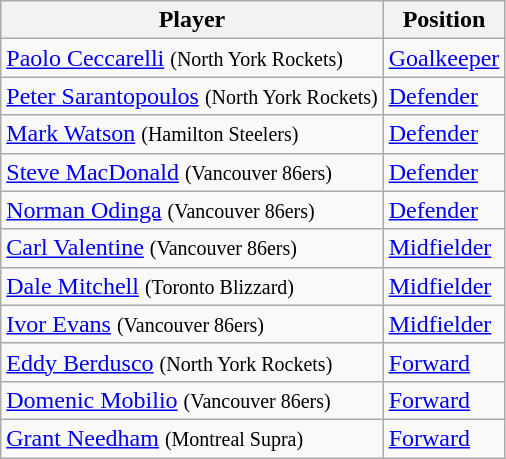<table class="wikitable">
<tr>
<th>Player</th>
<th>Position</th>
</tr>
<tr>
<td> <a href='#'>Paolo Ceccarelli</a> <small>(North York Rockets)</small></td>
<td><a href='#'>Goalkeeper</a></td>
</tr>
<tr>
<td> <a href='#'>Peter Sarantopoulos</a> <small>(North York Rockets)</small></td>
<td><a href='#'>Defender</a></td>
</tr>
<tr>
<td> <a href='#'>Mark Watson</a> <small>(Hamilton Steelers)</small></td>
<td><a href='#'>Defender</a></td>
</tr>
<tr>
<td> <a href='#'>Steve MacDonald</a> <small>(Vancouver 86ers)</small></td>
<td><a href='#'>Defender</a></td>
</tr>
<tr>
<td> <a href='#'>Norman Odinga</a> <small>(Vancouver 86ers)</small></td>
<td><a href='#'>Defender</a></td>
</tr>
<tr>
<td> <a href='#'>Carl Valentine</a> <small>(Vancouver 86ers)</small></td>
<td><a href='#'>Midfielder</a></td>
</tr>
<tr>
<td> <a href='#'>Dale Mitchell</a> <small>(Toronto Blizzard)</small></td>
<td><a href='#'>Midfielder</a></td>
</tr>
<tr>
<td> <a href='#'>Ivor Evans</a> <small>(Vancouver 86ers)</small></td>
<td><a href='#'>Midfielder</a></td>
</tr>
<tr>
<td> <a href='#'>Eddy Berdusco</a> <small>(North York Rockets)</small></td>
<td><a href='#'>Forward</a></td>
</tr>
<tr>
<td> <a href='#'>Domenic Mobilio</a> <small>(Vancouver 86ers)</small></td>
<td><a href='#'>Forward</a></td>
</tr>
<tr>
<td> <a href='#'>Grant Needham</a> <small>(Montreal Supra)</small></td>
<td><a href='#'>Forward</a></td>
</tr>
</table>
